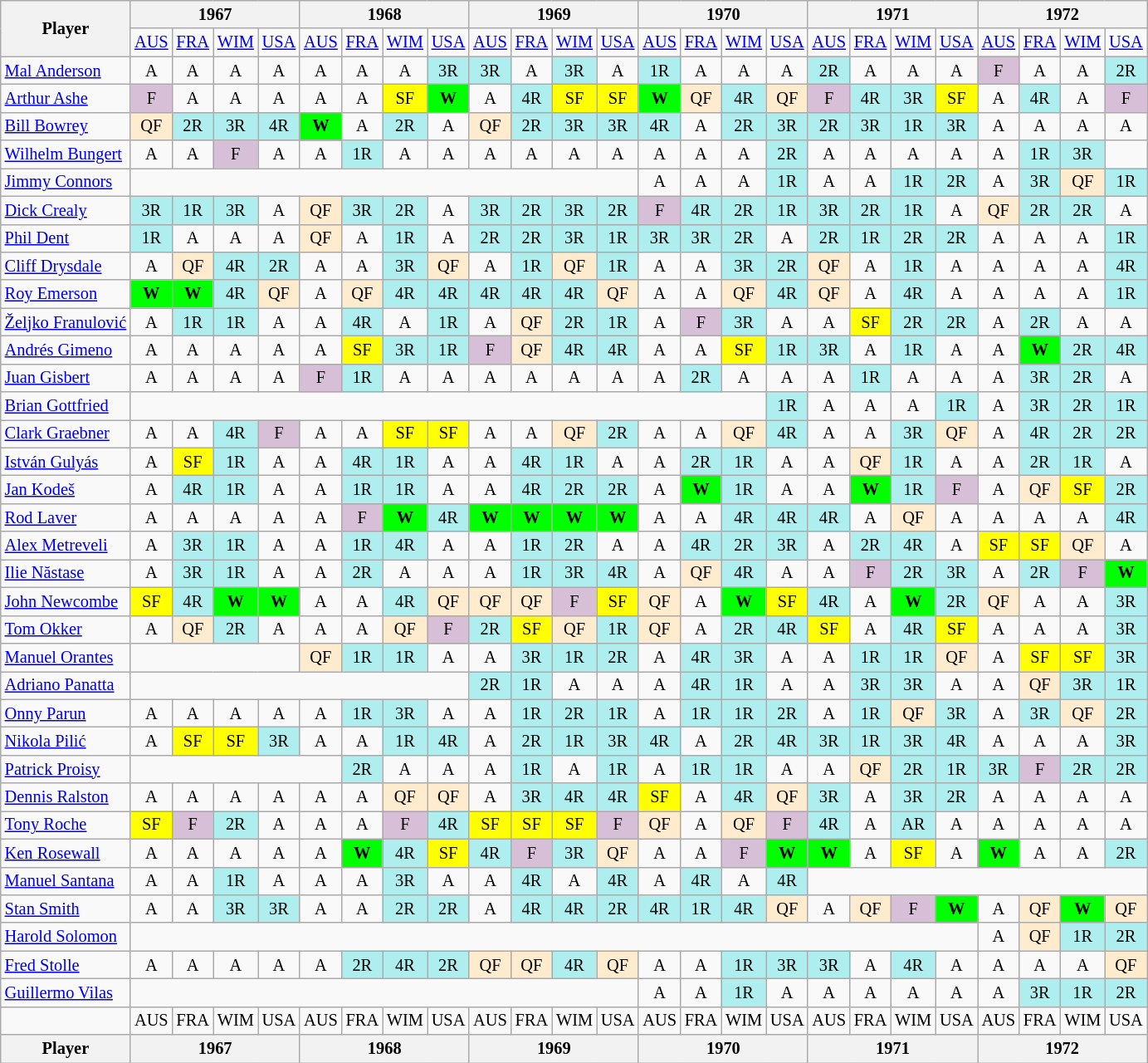<table class=wikitable style=text-align:center;font-size:85%>
<tr>
<th rowspan=2>Player</th>
<th colspan=4>1967</th>
<th colspan=4>1968</th>
<th colspan=4>1969</th>
<th colspan=4>1970</th>
<th colspan=4>1971</th>
<th colspan=4>1972</th>
</tr>
<tr>
<td><a href='#'>AUS</a></td>
<td><a href='#'>FRA</a></td>
<td><a href='#'>WIM</a></td>
<td><a href='#'>USA</a></td>
<td><a href='#'>AUS</a></td>
<td><a href='#'>FRA</a></td>
<td><a href='#'>WIM</a></td>
<td><a href='#'>USA</a></td>
<td><a href='#'>AUS</a></td>
<td><a href='#'>FRA</a></td>
<td><a href='#'>WIM</a></td>
<td><a href='#'>USA</a></td>
<td><a href='#'>AUS</a></td>
<td><a href='#'>FRA</a></td>
<td><a href='#'>WIM</a></td>
<td><a href='#'>USA</a></td>
<td><a href='#'>AUS</a></td>
<td><a href='#'>FRA</a></td>
<td><a href='#'>WIM</a></td>
<td><a href='#'>USA</a></td>
<td><a href='#'>AUS</a></td>
<td><a href='#'>FRA</a></td>
<td><a href='#'>WIM</a></td>
<td><a href='#'>USA</a></td>
</tr>
<tr>
<td align=left> <a href='#'>Mal Anderson</a></td>
<td>A</td>
<td>A</td>
<td>A</td>
<td>A</td>
<td>A</td>
<td>A</td>
<td>A</td>
<td bgcolor=afeeee>3R</td>
<td bgcolor=afeeee>3R</td>
<td>A</td>
<td bgcolor=afeeee>3R</td>
<td>A</td>
<td bgcolor=afeeee>1R</td>
<td>A</td>
<td>A</td>
<td>A</td>
<td bgcolor=afeeee>2R</td>
<td>A</td>
<td>A</td>
<td>A</td>
<td bgcolor=thistle>F</td>
<td>A</td>
<td>A</td>
<td bgcolor=afeeee>2R</td>
</tr>
<tr>
<td align=left> <a href='#'>Arthur Ashe</a></td>
<td bgcolor=thistle>F</td>
<td>A</td>
<td>A</td>
<td>A</td>
<td>A</td>
<td>A</td>
<td bgcolor=yellow>SF</td>
<td bgcolor=lime><strong>W</strong></td>
<td>A</td>
<td bgcolor=afeeee>4R</td>
<td bgcolor=yellow>SF</td>
<td bgcolor=yellow>SF</td>
<td bgcolor=lime><strong>W</strong></td>
<td bgcolor=FFEBCD>QF</td>
<td bgcolor=afeeee>4R</td>
<td bgcolor=FFEBCD>QF</td>
<td bgcolor=thistle>F</td>
<td bgcolor=afeeee>4R</td>
<td bgcolor=afeeee>3R</td>
<td bgcolor=yellow>SF</td>
<td>A</td>
<td bgcolor=afeeee>4R</td>
<td>A</td>
<td bgcolor=thistle>F</td>
</tr>
<tr>
<td align=left> <a href='#'>Bill Bowrey</a></td>
<td bgcolor=FFEBCD>QF</td>
<td bgcolor=afeeee>2R</td>
<td bgcolor=afeeee>3R</td>
<td bgcolor=afeeee>4R</td>
<td bgcolor=lime><strong>W</strong></td>
<td>A</td>
<td bgcolor=afeeee>2R</td>
<td>A</td>
<td bgcolor=FFEBCD>QF</td>
<td bgcolor=afeeee>2R</td>
<td bgcolor=afeeee>3R</td>
<td bgcolor=afeeee>3R</td>
<td bgcolor=afeeee>4R</td>
<td>A</td>
<td bgcolor=afeeee>2R</td>
<td bgcolor=afeeee>3R</td>
<td bgcolor=afeeee>2R</td>
<td bgcolor=afeeee>3R</td>
<td bgcolor=afeeee>1R</td>
<td bgcolor=afeeee>3R</td>
<td>A</td>
<td>A</td>
<td>A</td>
<td>A</td>
</tr>
<tr>
<td align=left> <a href='#'>Wilhelm Bungert</a></td>
<td>A</td>
<td>A</td>
<td bgcolor=thistle>F</td>
<td>A</td>
<td>A</td>
<td bgcolor=afeeee>1R</td>
<td>A</td>
<td>A</td>
<td>A</td>
<td>A</td>
<td>A</td>
<td>A</td>
<td>A</td>
<td>A</td>
<td>A</td>
<td bgcolor=afeeee>2R</td>
<td>A</td>
<td>A</td>
<td>A</td>
<td>A</td>
<td>A</td>
<td bgcolor=afeeee>1R</td>
<td bgcolor=afeeee>3R</td>
<td></td>
</tr>
<tr>
<td align=left> <a href='#'>Jimmy Connors</a></td>
<td colspan=12></td>
<td>A</td>
<td>A</td>
<td>A</td>
<td bgcolor=afeeee>1R</td>
<td>A</td>
<td>A</td>
<td bgcolor=afeeee>1R</td>
<td bgcolor=afeeee>2R</td>
<td>A</td>
<td bgcolor=afeeee>3R</td>
<td bgcolor=FFEBCD>QF</td>
<td bgcolor=afeeee>1R</td>
</tr>
<tr>
<td align=left> <a href='#'>Dick Crealy</a></td>
<td bgcolor=afeeee>3R</td>
<td bgcolor=afeeee>1R</td>
<td bgcolor=afeeee>3R</td>
<td>A</td>
<td bgcolor=FFEBCD>QF</td>
<td bgcolor=afeeee>3R</td>
<td bgcolor=afeeee>2R</td>
<td>A</td>
<td bgcolor=afeeee>3R</td>
<td bgcolor=afeeee>2R</td>
<td bgcolor=afeeee>3R</td>
<td bgcolor=afeeee>2R</td>
<td bgcolor=thistle>F</td>
<td bgcolor=afeeee>4R</td>
<td bgcolor=afeeee>2R</td>
<td bgcolor=afeeee>1R</td>
<td bgcolor=afeeee>3R</td>
<td bgcolor=afeeee>2R</td>
<td bgcolor=afeeee>1R</td>
<td>A</td>
<td bgcolor=FFEBCD>QF</td>
<td bgcolor=afeeee>2R</td>
<td bgcolor=afeeee>2R</td>
<td>A</td>
</tr>
<tr>
<td align=left> <a href='#'>Phil Dent</a></td>
<td bgcolor=afeeee>1R</td>
<td>A</td>
<td>A</td>
<td>A</td>
<td bgcolor=FFEBCD>QF</td>
<td>A</td>
<td bgcolor=afeeee>1R</td>
<td>A</td>
<td bgcolor=afeeee>2R</td>
<td bgcolor=afeeee>2R</td>
<td bgcolor=afeeee>3R</td>
<td bgcolor=afeeee>1R</td>
<td bgcolor=afeeee>3R</td>
<td bgcolor=afeeee>3R</td>
<td bgcolor=afeeee>2R</td>
<td>A</td>
<td bgcolor=afeeee>2R</td>
<td bgcolor=afeeee>1R</td>
<td bgcolor=afeeee>2R</td>
<td bgcolor=afeeee>2R</td>
<td>A</td>
<td>A</td>
<td>A</td>
<td bgcolor=afeeee>1R</td>
</tr>
<tr>
<td align=left> <a href='#'>Cliff Drysdale</a></td>
<td>A</td>
<td bgcolor=FFEBCD>QF</td>
<td bgcolor=afeeee>4R</td>
<td bgcolor=afeeee>2R</td>
<td>A</td>
<td>A</td>
<td bgcolor=afeeee>3R</td>
<td bgcolor=FFEBCD>QF</td>
<td>A</td>
<td bgcolor=afeeee>1R</td>
<td bgcolor=FFEBCD>QF</td>
<td bgcolor=afeeee>1R</td>
<td>A</td>
<td>A</td>
<td bgcolor=afeeee>3R</td>
<td bgcolor=afeeee>2R</td>
<td bgcolor=FFEBCD>QF</td>
<td>A</td>
<td bgcolor=afeeee>1R</td>
<td>A</td>
<td>A</td>
<td>A</td>
<td>A</td>
<td bgcolor=afeeee>4R</td>
</tr>
<tr>
<td align=left> <a href='#'>Roy Emerson</a></td>
<td bgcolor=lime><strong>W</strong></td>
<td bgcolor=lime><strong>W</strong></td>
<td bgcolor=afeeee>4R</td>
<td bgcolor=FFEBCD>QF</td>
<td>A</td>
<td bgcolor=FFEBCD>QF</td>
<td bgcolor=afeeee>4R</td>
<td bgcolor=afeeee>4R</td>
<td bgcolor=afeeee>4R</td>
<td bgcolor=afeeee>4R</td>
<td bgcolor=afeeee>4R</td>
<td bgcolor=FFEBCD>QF</td>
<td>A</td>
<td>A</td>
<td bgcolor=FFEBCD>QF</td>
<td bgcolor=afeeee>4R</td>
<td bgcolor=FFEBCD>QF</td>
<td>A</td>
<td bgcolor=afeeee>4R</td>
<td>A</td>
<td>A</td>
<td>A</td>
<td>A</td>
<td bgcolor=afeeee>1R</td>
</tr>
<tr>
<td align=left> <a href='#'>Željko Franulović</a></td>
<td>A</td>
<td bgcolor=afeeee>1R</td>
<td bgcolor=afeeee>1R</td>
<td>A</td>
<td>A</td>
<td bgcolor=afeeee>4R</td>
<td>A</td>
<td bgcolor=afeeee>1R</td>
<td>A</td>
<td bgcolor=FFEBCD>QF</td>
<td bgcolor=afeeee>2R</td>
<td bgcolor=afeeee>1R</td>
<td>A</td>
<td bgcolor=thistle>F</td>
<td bgcolor=afeeee>3R</td>
<td>A</td>
<td>A</td>
<td bgcolor=yellow>SF</td>
<td bgcolor=afeeee>2R</td>
<td bgcolor=afeeee>2R</td>
<td>A</td>
<td bgcolor=afeeee>2R</td>
<td>A</td>
<td>A</td>
</tr>
<tr>
<td align=left> <a href='#'>Andrés Gimeno</a></td>
<td>A</td>
<td>A</td>
<td>A</td>
<td>A</td>
<td>A</td>
<td bgcolor=yellow>SF</td>
<td bgcolor=afeeee>3R</td>
<td bgcolor=afeeee>1R</td>
<td bgcolor=thistle>F</td>
<td bgcolor=FFEBCD>QF</td>
<td bgcolor=afeeee>4R</td>
<td bgcolor=afeeee>4R</td>
<td>A</td>
<td>A</td>
<td bgcolor=yellow>SF</td>
<td bgcolor=afeeee>1R</td>
<td bgcolor=afeeee>3R</td>
<td>A</td>
<td bgcolor=afeeee>1R</td>
<td>A</td>
<td>A</td>
<td bgcolor=lime><strong>W</strong></td>
<td bgcolor=afeeee>2R</td>
<td bgcolor=afeeee>4R</td>
</tr>
<tr>
<td align=left> <a href='#'>Juan Gisbert</a></td>
<td>A</td>
<td>A</td>
<td>A</td>
<td>A</td>
<td bgcolor=thistle>F</td>
<td bgcolor=afeeee>1R</td>
<td>A</td>
<td>A</td>
<td>A</td>
<td>A</td>
<td>A</td>
<td>A</td>
<td>A</td>
<td bgcolor=afeeee>2R</td>
<td>A</td>
<td>A</td>
<td>A</td>
<td bgcolor=afeeee>1R</td>
<td>A</td>
<td>A</td>
<td>A</td>
<td bgcolor=afeeee>3R</td>
<td bgcolor=afeeee>2R</td>
<td>A</td>
</tr>
<tr>
<td align=left> <a href='#'>Brian Gottfried</a></td>
<td colspan=15></td>
<td bgcolor=afeeee>1R</td>
<td>A</td>
<td>A</td>
<td>A</td>
<td bgcolor=afeeee>1R</td>
<td>A</td>
<td bgcolor=afeeee>3R</td>
<td bgcolor=afeeee>2R</td>
<td bgcolor=afeeee>1R</td>
</tr>
<tr>
<td align=left> <a href='#'>Clark Graebner</a></td>
<td>A</td>
<td>A</td>
<td bgcolor=afeeee>4R</td>
<td bgcolor=thistle>F</td>
<td>A</td>
<td>A</td>
<td bgcolor=yellow>SF</td>
<td bgcolor=yellow>SF</td>
<td>A</td>
<td>A</td>
<td bgcolor=FFEBCD>QF</td>
<td bgcolor=afeeee>2R</td>
<td>A</td>
<td>A</td>
<td bgcolor=FFEBCD>QF</td>
<td bgcolor=afeeee>4R</td>
<td>A</td>
<td>A</td>
<td bgcolor=afeeee>3R</td>
<td bgcolor=FFEBCD>QF</td>
<td>A</td>
<td bgcolor=afeeee>4R</td>
<td bgcolor=afeeee>2R</td>
<td bgcolor=afeeee>2R</td>
</tr>
<tr>
<td align=left> <a href='#'>István Gulyás</a></td>
<td>A</td>
<td bgcolor=yellow>SF</td>
<td bgcolor=afeeee>1R</td>
<td>A</td>
<td>A</td>
<td bgcolor=afeeee>4R</td>
<td bgcolor=afeeee>1R</td>
<td>A</td>
<td>A</td>
<td bgcolor=afeeee>4R</td>
<td bgcolor=afeeee>1R</td>
<td>A</td>
<td>A</td>
<td bgcolor=afeeee>2R</td>
<td bgcolor=afeeee>1R</td>
<td>A</td>
<td>A</td>
<td bgcolor=FFEBCD>QF</td>
<td bgcolor=afeeee>1R</td>
<td>A</td>
<td>A</td>
<td bgcolor=afeeee>2R</td>
<td bgcolor=afeeee>1R</td>
<td>A</td>
</tr>
<tr>
<td align=left> <a href='#'>Jan Kodeš</a></td>
<td>A</td>
<td bgcolor=afeeee>4R</td>
<td bgcolor=afeeee>1R</td>
<td>A</td>
<td>A</td>
<td bgcolor=afeeee>1R</td>
<td bgcolor=afeeee>1R</td>
<td>A</td>
<td>A</td>
<td bgcolor=afeeee>4R</td>
<td bgcolor=afeeee>2R</td>
<td bgcolor=afeeee>2R</td>
<td>A</td>
<td bgcolor=lime><strong>W</strong></td>
<td bgcolor=afeeee>1R</td>
<td>A</td>
<td>A</td>
<td bgcolor=lime><strong>W</strong></td>
<td bgcolor=afeeee>1R</td>
<td bgcolor=thistle>F</td>
<td>A</td>
<td bgcolor=FFEBCD>QF</td>
<td bgcolor=yellow>SF</td>
<td bgcolor=afeeee>2R</td>
</tr>
<tr>
<td align=left> <a href='#'>Rod Laver</a></td>
<td>A</td>
<td>A</td>
<td>A</td>
<td>A</td>
<td>A</td>
<td bgcolor=thistle>F</td>
<td bgcolor=lime><strong>W</strong></td>
<td bgcolor=afeeee>4R</td>
<td bgcolor=lime><strong>W</strong></td>
<td bgcolor=lime><strong>W</strong></td>
<td bgcolor=lime><strong>W</strong></td>
<td bgcolor=lime><strong>W</strong></td>
<td>A</td>
<td>A</td>
<td bgcolor=afeeee>4R</td>
<td bgcolor=afeeee>4R</td>
<td bgcolor=afeeee>4R</td>
<td>A</td>
<td bgcolor=FFEBCD>QF</td>
<td>A</td>
<td>A</td>
<td>A</td>
<td>A</td>
<td bgcolor=afeeee>4R</td>
</tr>
<tr>
<td align=left> <a href='#'>Alex Metreveli</a></td>
<td>A</td>
<td bgcolor=afeeee>3R</td>
<td bgcolor=afeeee>1R</td>
<td>A</td>
<td>A</td>
<td bgcolor=afeeee>1R</td>
<td bgcolor=afeeee>4R</td>
<td>A</td>
<td>A</td>
<td bgcolor=afeeee>1R</td>
<td bgcolor=afeeee>2R</td>
<td>A</td>
<td>A</td>
<td bgcolor=afeeee>4R</td>
<td bgcolor=afeeee>2R</td>
<td bgcolor=afeeee>3R</td>
<td>A</td>
<td bgcolor=afeeee>2R</td>
<td bgcolor=afeeee>4R</td>
<td>A</td>
<td bgcolor=yellow>SF</td>
<td bgcolor=yellow>SF</td>
<td bgcolor=FFEBCD>QF</td>
<td>A</td>
</tr>
<tr>
<td align=left> <a href='#'>Ilie Năstase</a></td>
<td>A</td>
<td bgcolor=afeeee>3R</td>
<td bgcolor=afeeee>1R</td>
<td>A</td>
<td>A</td>
<td bgcolor=afeeee>2R</td>
<td>A</td>
<td>A</td>
<td>A</td>
<td bgcolor=afeeee>1R</td>
<td bgcolor=afeeee>3R</td>
<td bgcolor=afeeee>4R</td>
<td>A</td>
<td bgcolor=FFEBCD>QF</td>
<td bgcolor=afeeee>4R</td>
<td>A</td>
<td>A</td>
<td bgcolor=thistle>F</td>
<td bgcolor=afeeee>2R</td>
<td bgcolor=afeeee>3R</td>
<td>A</td>
<td bgcolor=afeeee>2R</td>
<td bgcolor=thistle>F</td>
<td bgcolor=lime><strong>W</strong></td>
</tr>
<tr>
<td align=left> <a href='#'>John Newcombe</a></td>
<td bgcolor=yellow>SF</td>
<td bgcolor=afeeee>4R</td>
<td bgcolor=lime><strong>W</strong></td>
<td bgcolor=lime><strong>W</strong></td>
<td>A</td>
<td>A</td>
<td bgcolor=afeeee>4R</td>
<td bgcolor=FFEBCD>QF</td>
<td bgcolor=FFEBCD>QF</td>
<td bgcolor=FFEBCD>QF</td>
<td bgcolor=thistle>F</td>
<td bgcolor=yellow>SF</td>
<td bgcolor=FFEBCD>QF</td>
<td>A</td>
<td bgcolor=lime><strong>W</strong></td>
<td bgcolor=yellow>SF</td>
<td bgcolor=afeeee>4R</td>
<td>A</td>
<td bgcolor=lime><strong>W</strong></td>
<td bgcolor=afeeee>2R</td>
<td bgcolor=FFEBCD>QF</td>
<td>A</td>
<td>A</td>
<td bgcolor=afeeee>3R</td>
</tr>
<tr>
<td align=left> <a href='#'>Tom Okker</a></td>
<td>A</td>
<td bgcolor=FFEBCD>QF</td>
<td bgcolor=afeeee>2R</td>
<td>A</td>
<td>A</td>
<td>A</td>
<td bgcolor=FFEBCD>QF</td>
<td bgcolor=thistle>F</td>
<td bgcolor=afeeee>2R</td>
<td bgcolor=yellow>SF</td>
<td bgcolor=FFEBCD>QF</td>
<td bgcolor=afeeee>1R</td>
<td bgcolor=FFEBCD>QF</td>
<td>A</td>
<td bgcolor=afeeee>2R</td>
<td bgcolor=afeeee>4R</td>
<td bgcolor=yellow>SF</td>
<td>A</td>
<td bgcolor=afeeee>4R</td>
<td bgcolor=yellow>SF</td>
<td>A</td>
<td>A</td>
<td>A</td>
<td bgcolor=afeeee>3R</td>
</tr>
<tr>
<td align=left> <a href='#'>Manuel Orantes</a></td>
<td colspan=4></td>
<td bgcolor=FFEBCD>QF</td>
<td bgcolor=afeeee>1R</td>
<td bgcolor=afeeee>1R</td>
<td>A</td>
<td>A</td>
<td bgcolor=afeeee>3R</td>
<td bgcolor=afeeee>1R</td>
<td bgcolor=afeeee>2R</td>
<td>A</td>
<td bgcolor=afeeee>4R</td>
<td bgcolor=afeeee>3R</td>
<td>A</td>
<td>A</td>
<td bgcolor=afeeee>1R</td>
<td bgcolor=afeeee>1R</td>
<td bgcolor=FFEBCD>QF</td>
<td>A</td>
<td bgcolor=yellow>SF</td>
<td bgcolor=yellow>SF</td>
<td bgcolor=afeeee>3R</td>
</tr>
<tr>
<td align=left> <a href='#'>Adriano Panatta</a></td>
<td colspan=8></td>
<td bgcolor=afeeee>2R</td>
<td bgcolor=afeeee>1R</td>
<td>A</td>
<td>A</td>
<td>A</td>
<td bgcolor=afeeee>4R</td>
<td bgcolor=afeeee>1R</td>
<td>A</td>
<td>A</td>
<td bgcolor=afeeee>3R</td>
<td bgcolor=afeeee>3R</td>
<td>A</td>
<td>A</td>
<td bgcolor=FFEBCD>QF</td>
<td bgcolor=afeeee>3R</td>
<td bgcolor=afeeee>1R</td>
</tr>
<tr>
<td align=left> <a href='#'>Onny Parun</a></td>
<td>A</td>
<td>A</td>
<td>A</td>
<td>A</td>
<td>A</td>
<td bgcolor=afeeee>1R</td>
<td bgcolor=afeeee>3R</td>
<td>A</td>
<td>A</td>
<td bgcolor=afeeee>1R</td>
<td bgcolor=afeeee>2R</td>
<td bgcolor=afeeee>1R</td>
<td>A</td>
<td bgcolor=afeeee>1R</td>
<td bgcolor=afeeee>1R</td>
<td bgcolor=afeeee>2R</td>
<td>A</td>
<td bgcolor=afeeee>1R</td>
<td bgcolor=FFEBCD>QF</td>
<td bgcolor=afeeee>3R</td>
<td>A</td>
<td bgcolor=afeeee>3R</td>
<td bgcolor=FFEBCD>QF</td>
<td bgcolor=afeeee>2R</td>
</tr>
<tr>
<td align=left> <a href='#'>Nikola Pilić</a></td>
<td>A</td>
<td bgcolor=yellow>SF</td>
<td bgcolor=yellow>SF</td>
<td bgcolor=afeeee>3R</td>
<td>A</td>
<td>A</td>
<td bgcolor=afeeee>1R</td>
<td bgcolor=afeeee>4R</td>
<td>A</td>
<td bgcolor=afeeee>2R</td>
<td bgcolor=afeeee>1R</td>
<td bgcolor=afeeee>3R</td>
<td bgcolor=afeeee>4R</td>
<td>A</td>
<td bgcolor=afeeee>2R</td>
<td bgcolor=afeeee>4R</td>
<td bgcolor=afeeee>3R</td>
<td bgcolor=afeeee>1R</td>
<td bgcolor=afeeee>3R</td>
<td bgcolor=afeeee>4R</td>
<td>A</td>
<td>A</td>
<td>A</td>
<td bgcolor=afeeee>3R</td>
</tr>
<tr>
<td align=left> <a href='#'>Patrick Proisy</a></td>
<td colspan=5></td>
<td bgcolor=afeeee>2R</td>
<td>A</td>
<td>A</td>
<td>A</td>
<td bgcolor=afeeee>1R</td>
<td>A</td>
<td bgcolor=afeeee>1R</td>
<td>A</td>
<td bgcolor=afeeee>1R</td>
<td bgcolor=afeeee>1R</td>
<td>A</td>
<td>A</td>
<td bgcolor=FFEBCD>QF</td>
<td bgcolor=afeeee>2R</td>
<td bgcolor=afeeee>1R</td>
<td bgcolor=afeeee>3R</td>
<td bgcolor=thistle>F</td>
<td bgcolor=afeeee>2R</td>
<td bgcolor=afeeee>2R</td>
</tr>
<tr>
<td align=left> <a href='#'>Dennis Ralston</a></td>
<td>A</td>
<td>A</td>
<td>A</td>
<td>A</td>
<td>A</td>
<td>A</td>
<td bgcolor=FFEBCD>QF</td>
<td bgcolor=FFEBCD>QF</td>
<td>A</td>
<td bgcolor=afeeee>3R</td>
<td bgcolor=afeeee>4R</td>
<td bgcolor=afeeee>4R</td>
<td bgcolor=yellow>SF</td>
<td>A</td>
<td bgcolor=afeeee>4R</td>
<td bgcolor=FFEBCD>QF</td>
<td bgcolor=afeeee>3R</td>
<td>A</td>
<td bgcolor=afeeee>3R</td>
<td bgcolor=afeeee>2R</td>
<td>A</td>
<td>A</td>
<td>A</td>
<td>A</td>
</tr>
<tr>
<td align=left> <a href='#'>Tony Roche</a></td>
<td bgcolor=yellow>SF</td>
<td bgcolor=thistle>F</td>
<td bgcolor=afeeee>2R</td>
<td>A</td>
<td>A</td>
<td>A</td>
<td bgcolor=thistle>F</td>
<td bgcolor=afeeee>4R</td>
<td bgcolor=yellow>SF</td>
<td bgcolor=yellow>SF</td>
<td bgcolor=yellow>SF</td>
<td bgcolor=thistle>F</td>
<td bgcolor=FFEBCD>QF</td>
<td>A</td>
<td bgcolor=FFEBCD>QF</td>
<td bgcolor=thistle>F</td>
<td bgcolor=afeeee>4R</td>
<td>A</td>
<td bgcolor=afeeee>AR</td>
<td>A</td>
<td>A</td>
<td>A</td>
<td>A</td>
<td>A</td>
</tr>
<tr>
<td align=left> <a href='#'>Ken Rosewall</a></td>
<td>A</td>
<td>A</td>
<td>A</td>
<td>A</td>
<td>A</td>
<td bgcolor=lime><strong>W</strong></td>
<td bgcolor=afeeee>4R</td>
<td bgcolor=yellow>SF</td>
<td bgcolor=afeeee>4R</td>
<td bgcolor=thistle>F</td>
<td bgcolor=afeeee>3R</td>
<td bgcolor=FFEBCD>QF</td>
<td>A</td>
<td>A</td>
<td bgcolor=thistle>F</td>
<td bgcolor=lime><strong>W</strong></td>
<td bgcolor=lime><strong>W</strong></td>
<td>A</td>
<td bgcolor=yellow>SF</td>
<td>A</td>
<td bgcolor=lime><strong>W</strong></td>
<td>A</td>
<td>A</td>
<td bgcolor=afeeee>2R</td>
</tr>
<tr>
<td align=left> <a href='#'>Manuel Santana</a></td>
<td>A</td>
<td>A</td>
<td bgcolor=afeeee>1R</td>
<td>A</td>
<td>A</td>
<td>A</td>
<td bgcolor=afeeee>3R</td>
<td>A</td>
<td>A</td>
<td bgcolor=afeeee>4R</td>
<td>A</td>
<td bgcolor=afeeee>4R</td>
<td>A</td>
<td bgcolor=afeeee>4R</td>
<td>A</td>
<td bgcolor=afeeee>4R</td>
<td colspan=8></td>
</tr>
<tr>
<td align=left> <a href='#'>Stan Smith</a></td>
<td>A</td>
<td>A</td>
<td bgcolor=afeeee>3R</td>
<td bgcolor=afeeee>3R</td>
<td>A</td>
<td>A</td>
<td bgcolor=afeeee>2R</td>
<td bgcolor=afeeee>2R</td>
<td>A</td>
<td bgcolor=afeeee>4R</td>
<td bgcolor=afeeee>4R</td>
<td bgcolor=afeeee>2R</td>
<td bgcolor=afeeee>4R</td>
<td bgcolor=afeeee>1R</td>
<td bgcolor=afeeee>4R</td>
<td bgcolor=FFEBCD>QF</td>
<td>A</td>
<td bgcolor=FFEBCD>QF</td>
<td bgcolor=thistle>F</td>
<td bgcolor=lime><strong>W</strong></td>
<td>A</td>
<td bgcolor=FFEBCD>QF</td>
<td bgcolor=lime><strong>W</strong></td>
<td bgcolor=FFEBCD>QF</td>
</tr>
<tr>
<td align=left> <a href='#'>Harold Solomon</a></td>
<td colspan=20></td>
<td>A</td>
<td bgcolor=FFEBCD>QF</td>
<td bgcolor=afeeee>1R</td>
<td bgcolor=afeeee>2R</td>
</tr>
<tr>
<td align=left> <a href='#'>Fred Stolle</a></td>
<td>A</td>
<td>A</td>
<td>A</td>
<td>A</td>
<td>A</td>
<td bgcolor=afeeee>2R</td>
<td bgcolor=afeeee>4R</td>
<td bgcolor=afeeee>2R</td>
<td bgcolor=FFEBCD>QF</td>
<td bgcolor=FFEBCD>QF</td>
<td bgcolor=afeeee>4R</td>
<td bgcolor=FFEBCD>QF</td>
<td>A</td>
<td>A</td>
<td bgcolor=afeeee>1R</td>
<td bgcolor=afeeee>3R</td>
<td bgcolor=afeeee>3R</td>
<td>A</td>
<td bgcolor=afeeee>4R</td>
<td>A</td>
<td>A</td>
<td>A</td>
<td>A</td>
<td bgcolor=FFEBCD>QF</td>
</tr>
<tr>
<td align=left> <a href='#'>Guillermo Vilas</a></td>
<td colspan=12></td>
<td>A</td>
<td>A</td>
<td bgcolor=afeeee>1R</td>
<td>A</td>
<td>A</td>
<td>A</td>
<td>A</td>
<td>A</td>
<td>A</td>
<td bgcolor=afeeee>3R</td>
<td bgcolor=afeeee>1R</td>
<td bgcolor=afeeee>2R</td>
</tr>
<tr>
<td></td>
<td>AUS</td>
<td>FRA</td>
<td>WIM</td>
<td>USA</td>
<td>AUS</td>
<td>FRA</td>
<td>WIM</td>
<td>USA</td>
<td>AUS</td>
<td>FRA</td>
<td>WIM</td>
<td>USA</td>
<td>AUS</td>
<td>FRA</td>
<td>WIM</td>
<td>USA</td>
<td>AUS</td>
<td>FRA</td>
<td>WIM</td>
<td>USA</td>
<td>AUS</td>
<td>FRA</td>
<td>WIM</td>
<td>USA</td>
</tr>
<tr>
<th>Player</th>
<th colspan=4>1967</th>
<th colspan=4>1968</th>
<th colspan=4>1969</th>
<th colspan=4>1970</th>
<th colspan=4>1971</th>
<th colspan=4>1972</th>
</tr>
</table>
